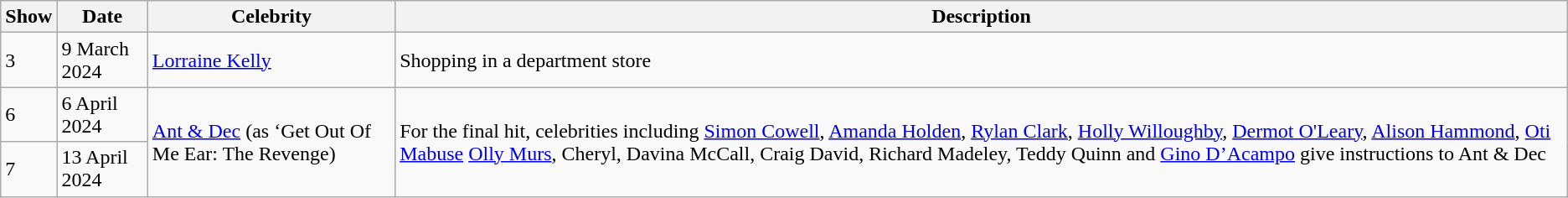<table class="wikitable">
<tr>
<th>Show</th>
<th>Date</th>
<th>Celebrity</th>
<th>Description</th>
</tr>
<tr>
<td>3</td>
<td>9 March 2024</td>
<td><a href='#'>Lorraine Kelly</a></td>
<td>Shopping in a department store</td>
</tr>
<tr>
<td>6</td>
<td>6 April 2024</td>
<td rowspan="2"><a href='#'>Ant & Dec</a> (as ‘Get Out Of Me Ear: The Revenge)</td>
<td rowspan="2">For the final hit, celebrities including <a href='#'>Simon Cowell</a>, <a href='#'>Amanda Holden</a>, <a href='#'>Rylan Clark</a>, <a href='#'>Holly Willoughby</a>, <a href='#'>Dermot O'Leary</a>, <a href='#'>Alison Hammond</a>, <a href='#'>Oti Mabuse</a>  <a href='#'>Olly Murs</a>, Cheryl, Davina McCall, Craig David, Richard Madeley, Teddy Quinn and <a href='#'>Gino D’Acampo</a> give instructions to Ant & Dec</td>
</tr>
<tr>
<td>7</td>
<td>13 April 2024</td>
</tr>
</table>
